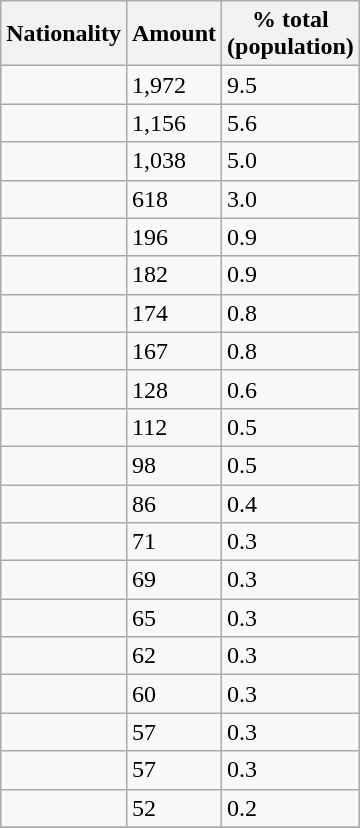<table class="wikitable floatright">
<tr>
<th>Nationality</th>
<th>Amount</th>
<th>% total<br>(population)</th>
</tr>
<tr>
<td></td>
<td>1,972</td>
<td>9.5</td>
</tr>
<tr>
<td></td>
<td>1,156</td>
<td>5.6</td>
</tr>
<tr>
<td></td>
<td>1,038</td>
<td>5.0</td>
</tr>
<tr>
<td></td>
<td>618</td>
<td>3.0</td>
</tr>
<tr>
<td></td>
<td>196</td>
<td>0.9</td>
</tr>
<tr>
<td></td>
<td>182</td>
<td>0.9</td>
</tr>
<tr>
<td></td>
<td>174</td>
<td>0.8</td>
</tr>
<tr>
<td></td>
<td>167</td>
<td>0.8</td>
</tr>
<tr>
<td></td>
<td>128</td>
<td>0.6</td>
</tr>
<tr>
<td></td>
<td>112</td>
<td>0.5</td>
</tr>
<tr>
<td></td>
<td>98</td>
<td>0.5</td>
</tr>
<tr>
<td></td>
<td>86</td>
<td>0.4</td>
</tr>
<tr>
<td></td>
<td>71</td>
<td>0.3</td>
</tr>
<tr>
<td></td>
<td>69</td>
<td>0.3</td>
</tr>
<tr>
<td></td>
<td>65</td>
<td>0.3</td>
</tr>
<tr>
<td></td>
<td>62</td>
<td>0.3</td>
</tr>
<tr>
<td></td>
<td>60</td>
<td>0.3</td>
</tr>
<tr>
<td></td>
<td>57</td>
<td>0.3</td>
</tr>
<tr>
<td></td>
<td>57</td>
<td>0.3</td>
</tr>
<tr>
<td></td>
<td>52</td>
<td>0.2</td>
</tr>
<tr>
</tr>
</table>
